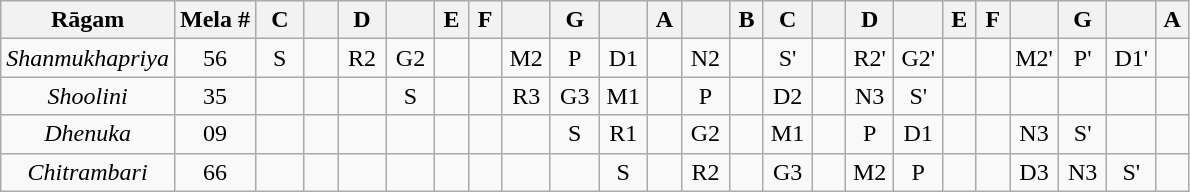<table class="wikitable" style="text-align:center">
<tr>
<th>Rāgam</th>
<th>Mela #</th>
<th>C</th>
<th></th>
<th>D</th>
<th></th>
<th>E</th>
<th>F</th>
<th></th>
<th>G</th>
<th></th>
<th>A</th>
<th></th>
<th>B</th>
<th>C</th>
<th></th>
<th>D</th>
<th></th>
<th>E</th>
<th>F</th>
<th></th>
<th>G</th>
<th></th>
<th>A</th>
</tr>
<tr>
<td><em>Shanmukhapriya</em></td>
<td>56</td>
<td width="25px">S</td>
<td width="15px"></td>
<td width="25px">R2</td>
<td width="25px">G2</td>
<td width="15px"></td>
<td width="15px"></td>
<td width="25px">M2</td>
<td width="25px">P</td>
<td width="25px">D1</td>
<td width="15px"></td>
<td width="25px">N2</td>
<td width="15px"></td>
<td width="25px">S'</td>
<td width="15px"></td>
<td width="25px">R2'</td>
<td width="25px">G2'</td>
<td width="15px"></td>
<td width="15px"></td>
<td width="25px">M2'</td>
<td width="25px">P'</td>
<td width="25px">D1'</td>
<td width="15px"></td>
</tr>
<tr>
<td><em>Shoolini</em></td>
<td>35</td>
<td></td>
<td></td>
<td></td>
<td>S</td>
<td></td>
<td></td>
<td>R3</td>
<td>G3</td>
<td>M1</td>
<td></td>
<td>P</td>
<td></td>
<td>D2</td>
<td></td>
<td>N3</td>
<td>S'</td>
<td></td>
<td></td>
<td></td>
<td></td>
<td></td>
<td></td>
</tr>
<tr>
<td><em>Dhenuka</em></td>
<td>09</td>
<td></td>
<td></td>
<td></td>
<td></td>
<td></td>
<td></td>
<td></td>
<td>S</td>
<td>R1</td>
<td></td>
<td>G2</td>
<td></td>
<td>M1</td>
<td></td>
<td>P</td>
<td>D1</td>
<td></td>
<td></td>
<td>N3</td>
<td>S'</td>
<td></td>
<td></td>
</tr>
<tr>
<td><em>Chitrambari</em></td>
<td>66</td>
<td></td>
<td></td>
<td></td>
<td></td>
<td></td>
<td></td>
<td></td>
<td></td>
<td>S</td>
<td></td>
<td>R2</td>
<td></td>
<td>G3</td>
<td></td>
<td>M2</td>
<td>P</td>
<td></td>
<td></td>
<td>D3</td>
<td>N3</td>
<td>S'</td>
<td></td>
</tr>
</table>
